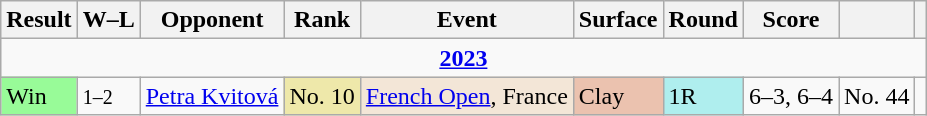<table class="wikitable sortable">
<tr>
<th>Result</th>
<th class=unsortable>W–L</th>
<th>Opponent</th>
<th>Rank</th>
<th>Event</th>
<th>Surface</th>
<th>Round</th>
<th class=unsortable>Score</th>
<th></th>
<th></th>
</tr>
<tr>
<td colspan="10" style="text-align:center"><strong><a href='#'>2023</a></strong></td>
</tr>
<tr>
<td bgcolor=98FB98>Win</td>
<td><small>1–2</small></td>
<td> <a href='#'>Petra Kvitová</a></td>
<td bgcolor=eee8aa>No. 10</td>
<td bgcolor=f3e6d7><a href='#'>French Open</a>, France</td>
<td bgcolor=ebc2af>Clay</td>
<td bgcolor=afeeee>1R</td>
<td>6–3, 6–4</td>
<td>No. 44</td>
<td></td>
</tr>
</table>
